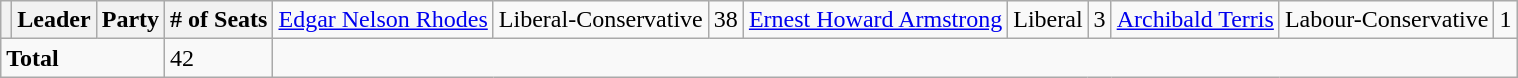<table class="wikitable">
<tr>
<th></th>
<th>Leader</th>
<th>Party</th>
<th># of Seats<br></th>
<td><a href='#'>Edgar Nelson Rhodes</a></td>
<td>Liberal-Conservative</td>
<td>38<br></td>
<td><a href='#'>Ernest Howard Armstrong</a></td>
<td>Liberal</td>
<td>3<br></td>
<td><a href='#'>Archibald Terris</a></td>
<td>Labour-Conservative</td>
<td>1</td>
</tr>
<tr>
<td colspan="3"><strong>Total</strong></td>
<td>42</td>
</tr>
</table>
